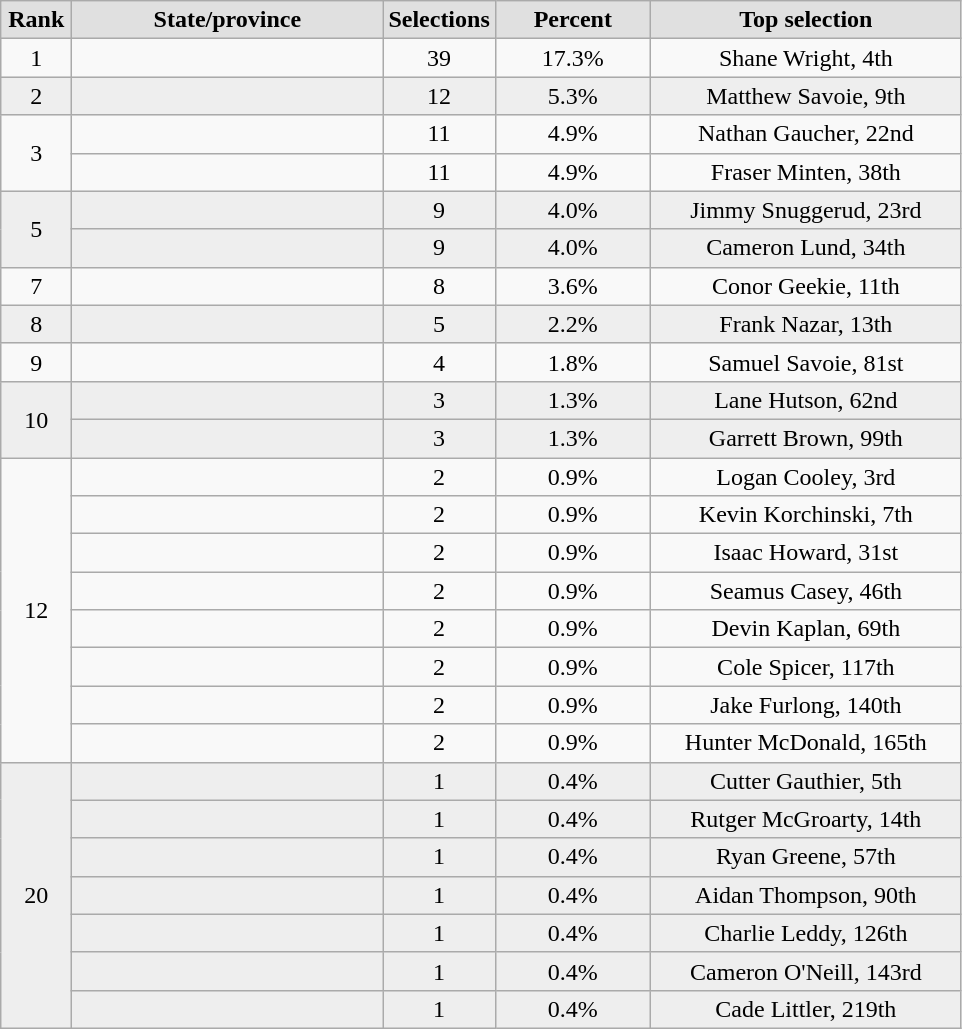<table class="wikitable" style="text-align: center">
<tr>
<th style="background:#e0e0e0; width:2.5em;">Rank</th>
<th style="background:#e0e0e0; width:12.5em;">State/province</th>
<th style="background:#e0e0e0; width:4em;">Selections</th>
<th style="background:#e0e0e0; width:6em;">Percent</th>
<th style="background:#e0e0e0; width:12.5em;">Top selection</th>
</tr>
<tr>
<td>1</td>
<td style="text-align:left;"></td>
<td>39</td>
<td>17.3%</td>
<td>Shane Wright, 4th<br></td>
</tr>
<tr bgcolor="eeeeee">
<td>2</td>
<td style="text-align:left;"></td>
<td>12</td>
<td>5.3%</td>
<td>Matthew Savoie, 9th<br></td>
</tr>
<tr>
<td rowspan="2">3</td>
<td style="text-align:left;"></td>
<td>11</td>
<td>4.9%</td>
<td>Nathan Gaucher, 22nd<br></td>
</tr>
<tr>
<td style="text-align:left;"></td>
<td>11</td>
<td>4.9%</td>
<td>Fraser Minten, 38th<br></td>
</tr>
<tr bgcolor="eeeeee">
<td rowspan="2">5</td>
<td style="text-align:left;"></td>
<td>9</td>
<td>4.0%</td>
<td>Jimmy Snuggerud, 23rd<br></td>
</tr>
<tr bgcolor="eeeeee">
<td style="text-align:left;"></td>
<td>9</td>
<td>4.0%</td>
<td>Cameron Lund, 34th<br></td>
</tr>
<tr>
<td>7</td>
<td style="text-align:left;"></td>
<td>8</td>
<td>3.6%</td>
<td>Conor Geekie, 11th<br></td>
</tr>
<tr bgcolor="eeeeee">
<td>8</td>
<td style="text-align:left;"></td>
<td>5</td>
<td>2.2%</td>
<td>Frank Nazar, 13th<br></td>
</tr>
<tr>
<td>9</td>
<td style="text-align:left;"></td>
<td>4</td>
<td>1.8%</td>
<td>Samuel Savoie, 81st<br></td>
</tr>
<tr bgcolor="eeeeee">
<td rowspan="2">10</td>
<td style="text-align:left;"></td>
<td>3</td>
<td>1.3%</td>
<td>Lane Hutson, 62nd<br></td>
</tr>
<tr bgcolor="eeeeee">
<td style="text-align:left;"></td>
<td>3</td>
<td>1.3%</td>
<td>Garrett Brown, 99th<br></td>
</tr>
<tr>
<td rowspan="8">12</td>
<td style="text-align:left;"></td>
<td>2</td>
<td>0.9%</td>
<td>Logan Cooley, 3rd<br></td>
</tr>
<tr>
<td style="text-align:left;"></td>
<td>2</td>
<td>0.9%</td>
<td>Kevin Korchinski, 7th<br></td>
</tr>
<tr>
<td style="text-align:left;"></td>
<td>2</td>
<td>0.9%</td>
<td>Isaac Howard, 31st<br></td>
</tr>
<tr>
<td style="text-align:left;"></td>
<td>2</td>
<td>0.9%</td>
<td>Seamus Casey, 46th<br></td>
</tr>
<tr>
<td style="text-align:left;"></td>
<td>2</td>
<td>0.9%</td>
<td>Devin Kaplan, 69th<br></td>
</tr>
<tr>
<td style="text-align:left;"></td>
<td>2</td>
<td>0.9%</td>
<td>Cole Spicer, 117th<br></td>
</tr>
<tr>
<td style="text-align:left;"></td>
<td>2</td>
<td>0.9%</td>
<td>Jake Furlong, 140th<br></td>
</tr>
<tr>
<td style="text-align:left;"></td>
<td>2</td>
<td>0.9%</td>
<td>Hunter McDonald, 165th<br></td>
</tr>
<tr bgcolor="eeeeee">
<td rowspan="7">20</td>
<td style="text-align:left;"></td>
<td>1</td>
<td>0.4%</td>
<td>Cutter Gauthier, 5th<br></td>
</tr>
<tr bgcolor="eeeeee">
<td style="text-align:left;"></td>
<td>1</td>
<td>0.4%</td>
<td>Rutger McGroarty, 14th<br></td>
</tr>
<tr bgcolor="eeeeee">
<td style="text-align:left;"></td>
<td>1</td>
<td>0.4%</td>
<td>Ryan Greene, 57th<br></td>
</tr>
<tr bgcolor="eeeeee">
<td style="text-align:left;"></td>
<td>1</td>
<td>0.4%</td>
<td>Aidan Thompson, 90th<br></td>
</tr>
<tr bgcolor="eeeeee">
<td style="text-align:left;"></td>
<td>1</td>
<td>0.4%</td>
<td>Charlie Leddy, 126th<br></td>
</tr>
<tr bgcolor="eeeeee">
<td style="text-align:left;"></td>
<td>1</td>
<td>0.4%</td>
<td>Cameron O'Neill, 143rd<br></td>
</tr>
<tr bgcolor="eeeeee">
<td style="text-align:left;"></td>
<td>1</td>
<td>0.4%</td>
<td>Cade Littler, 219th<br></td>
</tr>
</table>
